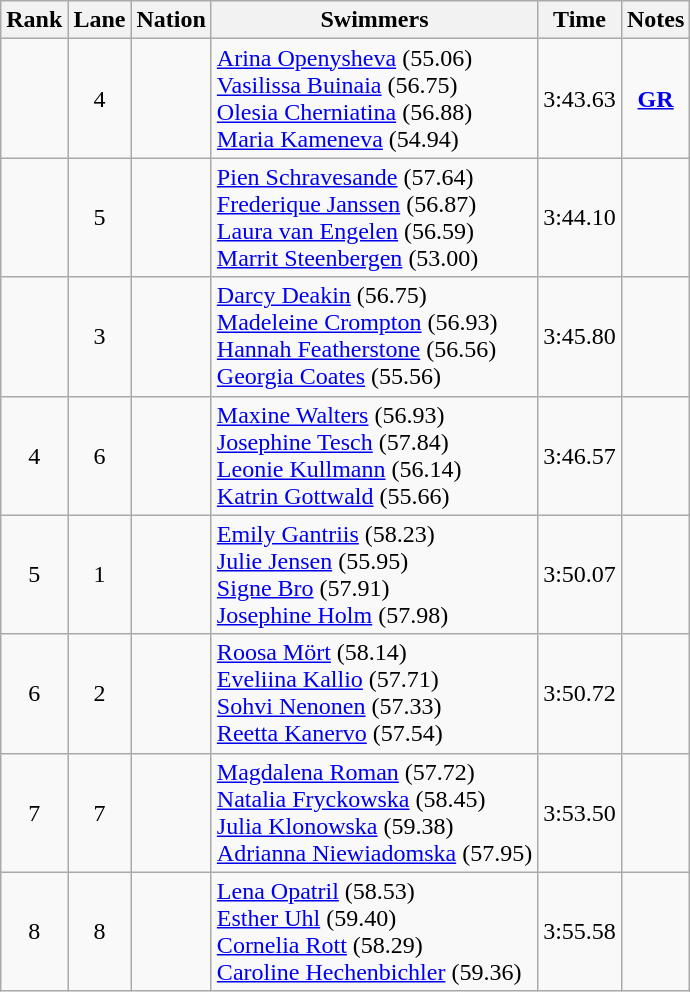<table class="wikitable sortable" style="text-align:center">
<tr>
<th>Rank</th>
<th>Lane</th>
<th>Nation</th>
<th>Swimmers</th>
<th>Time</th>
<th>Notes</th>
</tr>
<tr>
<td></td>
<td>4</td>
<td align=left></td>
<td align=left><a href='#'>Arina Openysheva</a> (55.06)<br><a href='#'>Vasilissa Buinaia</a> (56.75)<br><a href='#'>Olesia Cherniatina</a> (56.88)<br><a href='#'>Maria Kameneva</a> (54.94)</td>
<td>3:43.63</td>
<td><a href='#'><strong>GR</strong></a></td>
</tr>
<tr>
<td></td>
<td>5</td>
<td align=left></td>
<td align=left><a href='#'>Pien Schravesande</a> (57.64)<br><a href='#'>Frederique Janssen</a> (56.87)<br><a href='#'>Laura van Engelen</a> (56.59)<br><a href='#'>Marrit Steenbergen</a> (53.00)</td>
<td>3:44.10</td>
<td></td>
</tr>
<tr>
<td></td>
<td>3</td>
<td align=left></td>
<td align=left><a href='#'>Darcy Deakin</a> (56.75)<br><a href='#'>Madeleine Crompton</a> (56.93)<br><a href='#'>Hannah Featherstone</a> (56.56)<br><a href='#'>Georgia Coates</a> (55.56)</td>
<td>3:45.80</td>
<td></td>
</tr>
<tr>
<td>4</td>
<td>6</td>
<td align=left></td>
<td align= left><a href='#'>Maxine Walters</a> (56.93)<br><a href='#'>Josephine Tesch</a> (57.84)<br><a href='#'>Leonie Kullmann</a> (56.14)<br><a href='#'>Katrin Gottwald</a> (55.66)</td>
<td>3:46.57</td>
<td></td>
</tr>
<tr>
<td>5</td>
<td>1</td>
<td align=left></td>
<td align= left><a href='#'>Emily Gantriis</a> (58.23)<br><a href='#'>Julie Jensen</a> (55.95)<br><a href='#'>Signe Bro</a> (57.91)<br><a href='#'>Josephine Holm</a> (57.98)</td>
<td>3:50.07</td>
<td></td>
</tr>
<tr>
<td>6</td>
<td>2</td>
<td align=left></td>
<td align= left><a href='#'>Roosa Mört</a> (58.14)<br><a href='#'>Eveliina Kallio</a> (57.71)<br><a href='#'>Sohvi Nenonen</a> (57.33)<br><a href='#'>Reetta Kanervo</a> (57.54)</td>
<td>3:50.72</td>
<td></td>
</tr>
<tr>
<td>7</td>
<td>7</td>
<td align=left></td>
<td align= left><a href='#'>Magdalena Roman</a> (57.72)<br><a href='#'>Natalia Fryckowska</a> (58.45)<br><a href='#'>Julia Klonowska</a> (59.38)<br><a href='#'>Adrianna Niewiadomska</a> (57.95)</td>
<td>3:53.50</td>
<td></td>
</tr>
<tr>
<td>8</td>
<td>8</td>
<td align=left></td>
<td align= left><a href='#'>Lena Opatril</a> (58.53)<br><a href='#'>Esther Uhl</a> (59.40)<br><a href='#'>Cornelia Rott</a> (58.29)<br><a href='#'>Caroline Hechenbichler</a> (59.36)</td>
<td>3:55.58</td>
<td></td>
</tr>
</table>
